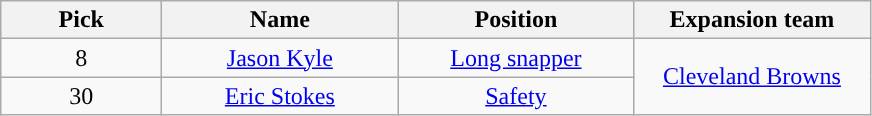<table class="wikitable" style="text-align:center">
<tr>
<th width=100px>Pick</th>
<th width=150px>Name</th>
<th width=150px>Position</th>
<th width=150px>Expansion team</th>
</tr>
<tr>
<td>8</td>
<td><a href='#'>Jason Kyle</a></td>
<td><a href='#'>Long snapper</a></td>
<td rowspan="2"><a href='#'>Cleveland Browns</a></td>
</tr>
<tr>
<td>30</td>
<td><a href='#'>Eric Stokes</a></td>
<td><a href='#'>Safety</a></td>
</tr>
</table>
